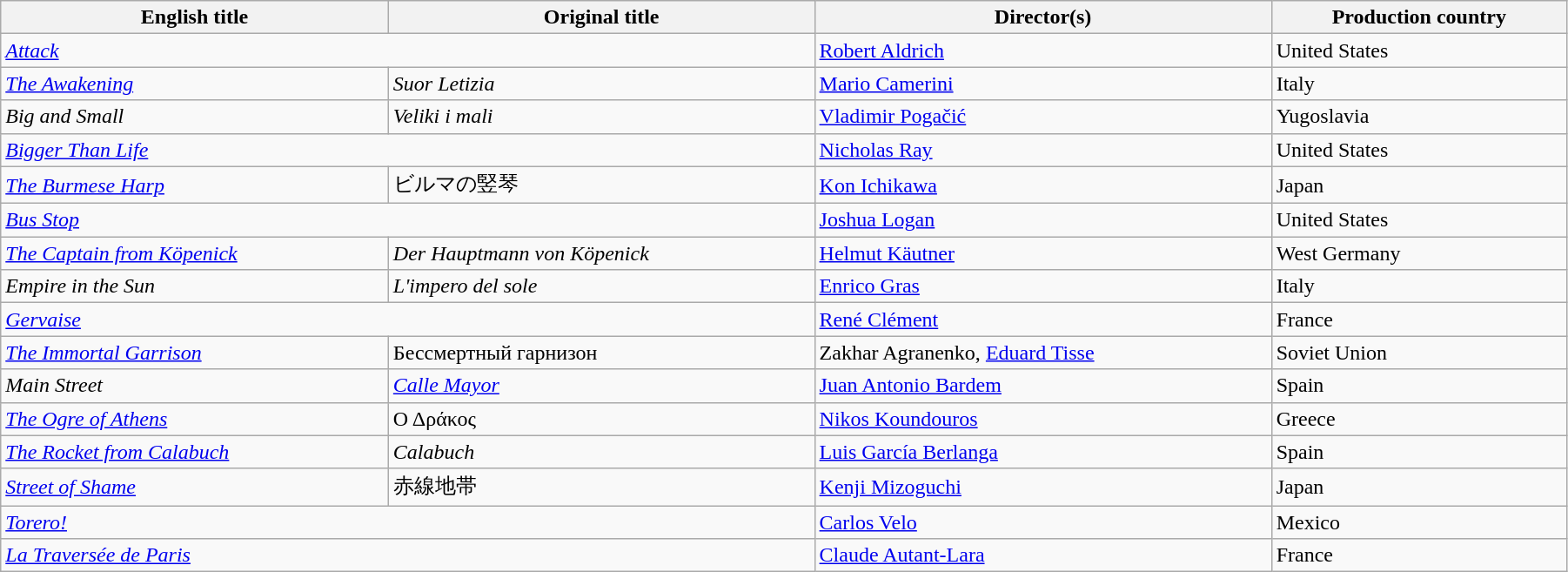<table class="wikitable" width="95%">
<tr>
<th>English title</th>
<th>Original title</th>
<th>Director(s)</th>
<th>Production country</th>
</tr>
<tr>
<td colspan="2"><em><a href='#'>Attack</a></em></td>
<td><a href='#'>Robert Aldrich</a></td>
<td>United States</td>
</tr>
<tr>
<td><em><a href='#'>The Awakening</a></em></td>
<td><em>Suor Letizia</em></td>
<td><a href='#'>Mario Camerini</a></td>
<td>Italy</td>
</tr>
<tr>
<td><em>Big and Small</em></td>
<td><em>Veliki i mali</em></td>
<td><a href='#'>Vladimir Pogačić</a></td>
<td>Yugoslavia</td>
</tr>
<tr>
<td colspan="2"><em><a href='#'>Bigger Than Life</a></em></td>
<td><a href='#'>Nicholas Ray</a></td>
<td>United States</td>
</tr>
<tr>
<td><em><a href='#'>The Burmese Harp</a></em></td>
<td>ビルマの竪琴</td>
<td><a href='#'>Kon Ichikawa</a></td>
<td>Japan</td>
</tr>
<tr>
<td colspan="2"><em><a href='#'>Bus Stop</a></em></td>
<td><a href='#'>Joshua Logan</a></td>
<td>United States</td>
</tr>
<tr>
<td><em><a href='#'>The Captain from Köpenick</a></em></td>
<td><em>Der Hauptmann von Köpenick</em></td>
<td><a href='#'>Helmut Käutner</a></td>
<td>West Germany</td>
</tr>
<tr>
<td><em>Empire in the Sun</em></td>
<td><em>L'impero del sole</em></td>
<td><a href='#'>Enrico Gras</a></td>
<td>Italy</td>
</tr>
<tr>
<td colspan="2"><em><a href='#'>Gervaise</a></em></td>
<td><a href='#'>René Clément</a></td>
<td>France</td>
</tr>
<tr>
<td><em><a href='#'>The Immortal Garrison</a></em></td>
<td>Бессмертный гарнизон</td>
<td>Zakhar Agranenko, <a href='#'>Eduard Tisse</a></td>
<td>Soviet Union</td>
</tr>
<tr>
<td><em>Main Street</em></td>
<td><em><a href='#'>Calle Mayor</a></em></td>
<td><a href='#'>Juan Antonio Bardem</a></td>
<td>Spain</td>
</tr>
<tr>
<td><em><a href='#'>The Ogre of Athens</a></em></td>
<td>Ο Δράκος</td>
<td><a href='#'>Nikos Koundouros</a></td>
<td>Greece</td>
</tr>
<tr>
<td><em><a href='#'>The Rocket from Calabuch</a></em></td>
<td><em>Calabuch</em></td>
<td><a href='#'>Luis García Berlanga</a></td>
<td>Spain</td>
</tr>
<tr>
<td><em><a href='#'>Street of Shame</a></em></td>
<td>赤線地帯</td>
<td><a href='#'>Kenji Mizoguchi</a></td>
<td>Japan</td>
</tr>
<tr>
<td colspan="2"><em><a href='#'>Torero!</a></em></td>
<td><a href='#'>Carlos Velo</a></td>
<td>Mexico</td>
</tr>
<tr>
<td colspan="2"><em><a href='#'>La Traversée de Paris</a></em></td>
<td><a href='#'>Claude Autant-Lara</a></td>
<td>France</td>
</tr>
</table>
